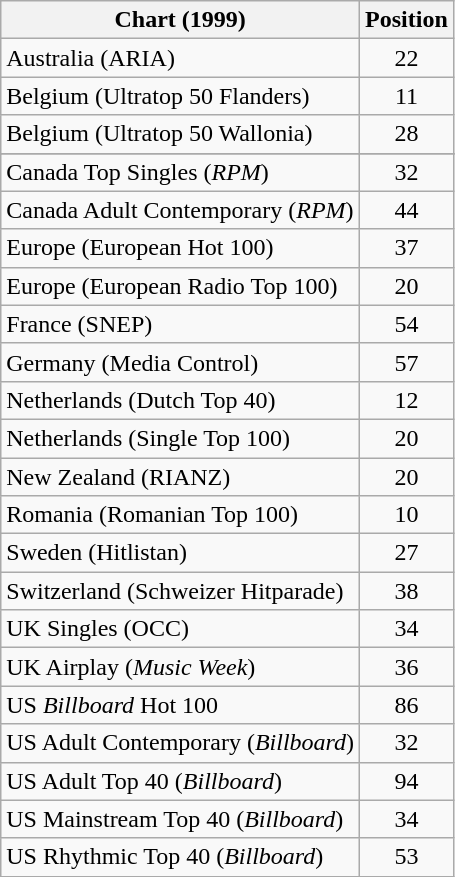<table class="wikitable sortable">
<tr>
<th>Chart (1999)</th>
<th>Position</th>
</tr>
<tr>
<td>Australia (ARIA)</td>
<td align="center">22</td>
</tr>
<tr>
<td>Belgium (Ultratop 50 Flanders)</td>
<td align="center">11</td>
</tr>
<tr>
<td>Belgium (Ultratop 50 Wallonia)</td>
<td align="center">28</td>
</tr>
<tr>
</tr>
<tr>
<td>Canada Top Singles (<em>RPM</em>)</td>
<td align="center">32</td>
</tr>
<tr>
<td>Canada Adult Contemporary (<em>RPM</em>)</td>
<td align="center">44</td>
</tr>
<tr>
<td>Europe (European Hot 100)</td>
<td align="center">37</td>
</tr>
<tr>
<td>Europe (European Radio Top 100)</td>
<td align="center">20</td>
</tr>
<tr>
<td>France (SNEP)</td>
<td align="center">54</td>
</tr>
<tr>
<td>Germany (Media Control)</td>
<td align="center">57</td>
</tr>
<tr>
<td>Netherlands (Dutch Top 40)</td>
<td align="center">12</td>
</tr>
<tr>
<td>Netherlands (Single Top 100)</td>
<td align="center">20</td>
</tr>
<tr>
<td>New Zealand (RIANZ)</td>
<td align="center">20</td>
</tr>
<tr>
<td>Romania (Romanian Top 100)</td>
<td style="text-align:center;">10</td>
</tr>
<tr>
<td>Sweden (Hitlistan)</td>
<td align="center">27</td>
</tr>
<tr>
<td>Switzerland (Schweizer Hitparade)</td>
<td align="center">38</td>
</tr>
<tr>
<td>UK Singles (OCC)</td>
<td align="center">34</td>
</tr>
<tr>
<td>UK Airplay (<em>Music Week</em>)</td>
<td align="center">36</td>
</tr>
<tr>
<td>US <em>Billboard</em> Hot 100</td>
<td align="center">86</td>
</tr>
<tr>
<td>US Adult Contemporary (<em>Billboard</em>)</td>
<td align="center">32</td>
</tr>
<tr>
<td>US Adult Top 40 (<em>Billboard</em>)</td>
<td align="center">94</td>
</tr>
<tr>
<td>US Mainstream Top 40 (<em>Billboard</em>)</td>
<td align="center">34</td>
</tr>
<tr>
<td>US Rhythmic Top 40 (<em>Billboard</em>)</td>
<td align="center">53</td>
</tr>
</table>
